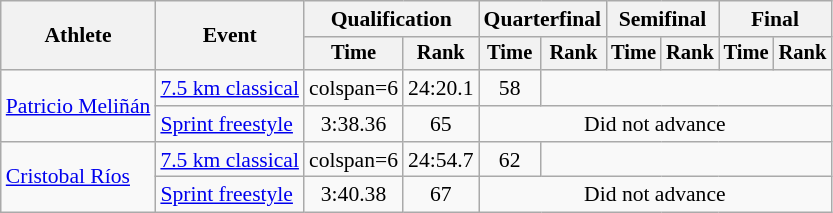<table class="wikitable" style="font-size:90%">
<tr>
<th rowspan="2">Athlete</th>
<th rowspan="2">Event</th>
<th colspan="2">Qualification</th>
<th colspan="2">Quarterfinal</th>
<th colspan="2">Semifinal</th>
<th colspan="2">Final</th>
</tr>
<tr style="font-size:95%">
<th>Time</th>
<th>Rank</th>
<th>Time</th>
<th>Rank</th>
<th>Time</th>
<th>Rank</th>
<th>Time</th>
<th>Rank</th>
</tr>
<tr align=center>
<td align=left rowspan=2><a href='#'>Patricio Meliñán</a></td>
<td align=left><a href='#'>7.5 km classical</a></td>
<td>colspan=6</td>
<td>24:20.1</td>
<td>58</td>
</tr>
<tr align=center>
<td align=left><a href='#'>Sprint freestyle</a></td>
<td>3:38.36</td>
<td>65</td>
<td colspan=6>Did not advance</td>
</tr>
<tr align=center>
<td align=left rowspan=2><a href='#'>Cristobal Ríos</a></td>
<td align=left><a href='#'>7.5 km classical</a></td>
<td>colspan=6</td>
<td>24:54.7</td>
<td>62</td>
</tr>
<tr align=center>
<td align=left><a href='#'>Sprint freestyle</a></td>
<td>3:40.38</td>
<td>67</td>
<td colspan=6>Did not advance</td>
</tr>
</table>
